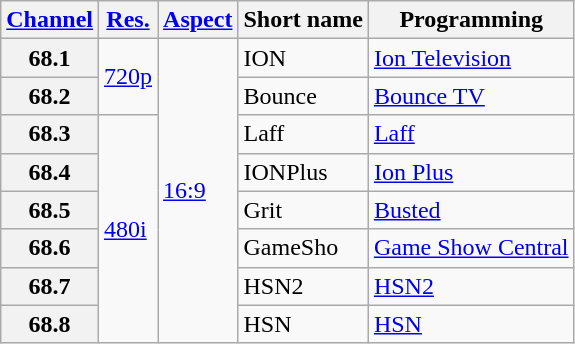<table class="wikitable">
<tr>
<th scope = "col"><a href='#'>Channel</a></th>
<th scope = "col"><a href='#'>Res.</a></th>
<th scope = "col"><a href='#'>Aspect</a></th>
<th scope = "col">Short name</th>
<th scope = "col">Programming</th>
</tr>
<tr>
<th scope = "row">68.1</th>
<td rowspan="2"><a href='#'>720p</a></td>
<td rowspan="8"><a href='#'>16:9</a></td>
<td>ION</td>
<td><a href='#'>Ion Television</a></td>
</tr>
<tr>
<th scope = "row">68.2</th>
<td>Bounce</td>
<td><a href='#'>Bounce TV</a></td>
</tr>
<tr>
<th scope = "row">68.3</th>
<td rowspan="6"><a href='#'>480i</a></td>
<td>Laff</td>
<td><a href='#'>Laff</a></td>
</tr>
<tr>
<th scope = "row">68.4</th>
<td>IONPlus</td>
<td><a href='#'>Ion Plus</a></td>
</tr>
<tr>
<th scope = "row">68.5</th>
<td>Grit</td>
<td><a href='#'>Busted</a></td>
</tr>
<tr>
<th scope = "row">68.6</th>
<td>GameSho</td>
<td><a href='#'>Game Show Central</a></td>
</tr>
<tr>
<th scope = "row">68.7</th>
<td>HSN2</td>
<td><a href='#'>HSN2</a></td>
</tr>
<tr>
<th scope = "row">68.8</th>
<td>HSN</td>
<td><a href='#'>HSN</a></td>
</tr>
</table>
